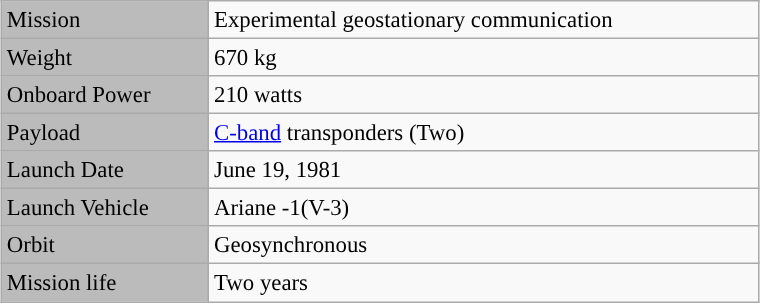<table class="wikitable sortable" style="margin: 1em auto 1em auto; width:40%; font-size:95%;">
<tr>
<td style="text-align:left; background:#BBB;">Mission</td>
<td>Experimental geostationary communication</td>
</tr>
<tr>
<td style="text-align:left; background:#BBB;">Weight</td>
<td>670 kg</td>
</tr>
<tr>
<td style="text-align:left; background:#BBB;">Onboard Power</td>
<td>210 watts</td>
</tr>
<tr>
<td style="text-align:left; background:#BBB;">Payload</td>
<td><a href='#'>C-band</a> transponders (Two)</td>
</tr>
<tr>
<td style="text-align:left; background:#BBB;">Launch Date</td>
<td>June 19, 1981</td>
</tr>
<tr>
<td style="text-align:left; background:#BBB;">Launch Vehicle</td>
<td>Ariane -1(V-3)</td>
</tr>
<tr>
<td style="text-align:left; background:#BBB;">Orbit</td>
<td>Geosynchronous</td>
</tr>
<tr>
<td style="text-align:left; background:#BBB;">Mission life</td>
<td>Two years</td>
</tr>
</table>
